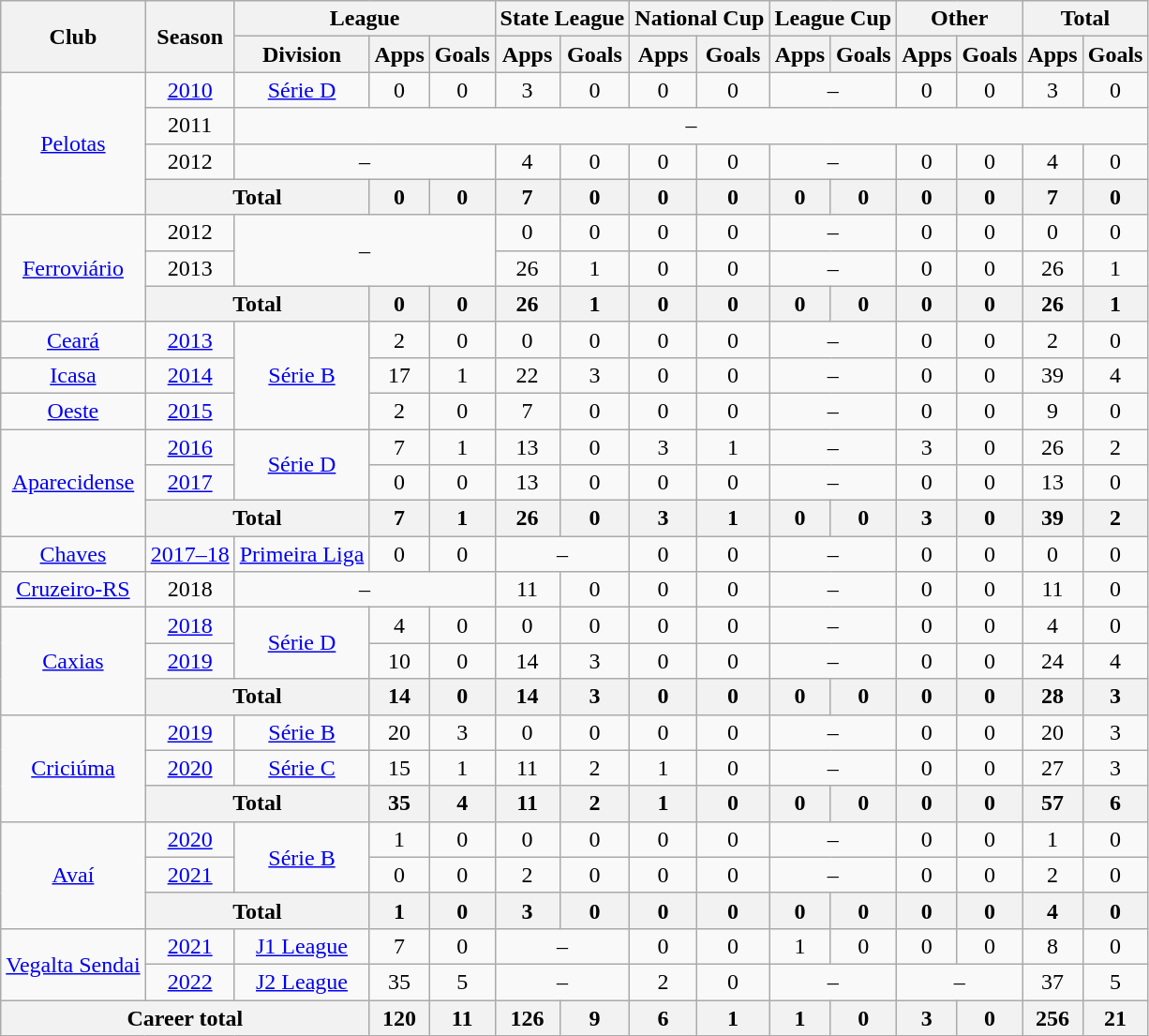<table class="wikitable" style="text-align: center">
<tr>
<th rowspan="2">Club</th>
<th rowspan="2">Season</th>
<th colspan="3">League</th>
<th colspan="2">State League</th>
<th colspan="2">National Cup</th>
<th colspan="2">League Cup</th>
<th colspan="2">Other</th>
<th colspan="2">Total</th>
</tr>
<tr>
<th>Division</th>
<th>Apps</th>
<th>Goals</th>
<th>Apps</th>
<th>Goals</th>
<th>Apps</th>
<th>Goals</th>
<th>Apps</th>
<th>Goals</th>
<th>Apps</th>
<th>Goals</th>
<th>Apps</th>
<th>Goals</th>
</tr>
<tr>
<td rowspan="4"><a href='#'>Pelotas</a></td>
<td><a href='#'>2010</a></td>
<td><a href='#'>Série D</a></td>
<td>0</td>
<td>0</td>
<td>3</td>
<td>0</td>
<td>0</td>
<td>0</td>
<td colspan="2">–</td>
<td>0</td>
<td>0</td>
<td>3</td>
<td>0</td>
</tr>
<tr>
<td>2011</td>
<td colspan="13">–</td>
</tr>
<tr>
<td>2012</td>
<td colspan="3">–</td>
<td>4</td>
<td>0</td>
<td>0</td>
<td>0</td>
<td colspan="2">–</td>
<td>0</td>
<td>0</td>
<td>4</td>
<td>0</td>
</tr>
<tr>
<th colspan="2"><strong>Total</strong></th>
<th>0</th>
<th>0</th>
<th>7</th>
<th>0</th>
<th>0</th>
<th>0</th>
<th>0</th>
<th>0</th>
<th>0</th>
<th>0</th>
<th>7</th>
<th>0</th>
</tr>
<tr>
<td rowspan="3"><a href='#'>Ferroviário</a></td>
<td>2012</td>
<td rowspan="2" colspan="3">–</td>
<td>0</td>
<td>0</td>
<td>0</td>
<td>0</td>
<td colspan="2">–</td>
<td>0</td>
<td>0</td>
<td>0</td>
<td>0</td>
</tr>
<tr>
<td>2013</td>
<td>26</td>
<td>1</td>
<td>0</td>
<td>0</td>
<td colspan="2">–</td>
<td>0</td>
<td>0</td>
<td>26</td>
<td>1</td>
</tr>
<tr>
<th colspan="2"><strong>Total</strong></th>
<th>0</th>
<th>0</th>
<th>26</th>
<th>1</th>
<th>0</th>
<th>0</th>
<th>0</th>
<th>0</th>
<th>0</th>
<th>0</th>
<th>26</th>
<th>1</th>
</tr>
<tr>
<td><a href='#'>Ceará</a></td>
<td><a href='#'>2013</a></td>
<td rowspan="3"><a href='#'>Série B</a></td>
<td>2</td>
<td>0</td>
<td>0</td>
<td>0</td>
<td>0</td>
<td>0</td>
<td colspan="2">–</td>
<td>0</td>
<td>0</td>
<td>2</td>
<td>0</td>
</tr>
<tr>
<td><a href='#'>Icasa</a></td>
<td><a href='#'>2014</a></td>
<td>17</td>
<td>1</td>
<td>22</td>
<td>3</td>
<td>0</td>
<td>0</td>
<td colspan="2">–</td>
<td>0</td>
<td>0</td>
<td>39</td>
<td>4</td>
</tr>
<tr>
<td><a href='#'>Oeste</a></td>
<td><a href='#'>2015</a></td>
<td>2</td>
<td>0</td>
<td>7</td>
<td>0</td>
<td>0</td>
<td>0</td>
<td colspan="2">–</td>
<td>0</td>
<td>0</td>
<td>9</td>
<td>0</td>
</tr>
<tr>
<td rowspan="3"><a href='#'>Aparecidense</a></td>
<td><a href='#'>2016</a></td>
<td rowspan="2"><a href='#'>Série D</a></td>
<td>7</td>
<td>1</td>
<td>13</td>
<td>0</td>
<td>3</td>
<td>1</td>
<td colspan="2">–</td>
<td>3</td>
<td>0</td>
<td>26</td>
<td>2</td>
</tr>
<tr>
<td><a href='#'>2017</a></td>
<td>0</td>
<td>0</td>
<td>13</td>
<td>0</td>
<td>0</td>
<td>0</td>
<td colspan="2">–</td>
<td>0</td>
<td>0</td>
<td>13</td>
<td>0</td>
</tr>
<tr>
<th colspan="2"><strong>Total</strong></th>
<th>7</th>
<th>1</th>
<th>26</th>
<th>0</th>
<th>3</th>
<th>1</th>
<th>0</th>
<th>0</th>
<th>3</th>
<th>0</th>
<th>39</th>
<th>2</th>
</tr>
<tr>
<td><a href='#'>Chaves</a></td>
<td><a href='#'>2017–18</a></td>
<td><a href='#'>Primeira Liga</a></td>
<td>0</td>
<td>0</td>
<td colspan="2">–</td>
<td>0</td>
<td>0</td>
<td colspan="2">–</td>
<td>0</td>
<td>0</td>
<td>0</td>
<td>0</td>
</tr>
<tr>
<td><a href='#'>Cruzeiro-RS</a></td>
<td>2018</td>
<td colspan="3">–</td>
<td>11</td>
<td>0</td>
<td>0</td>
<td>0</td>
<td colspan="2">–</td>
<td>0</td>
<td>0</td>
<td>11</td>
<td>0</td>
</tr>
<tr>
<td rowspan="3"><a href='#'>Caxias</a></td>
<td><a href='#'>2018</a></td>
<td rowspan="2"><a href='#'>Série D</a></td>
<td>4</td>
<td>0</td>
<td>0</td>
<td>0</td>
<td>0</td>
<td>0</td>
<td colspan="2">–</td>
<td>0</td>
<td>0</td>
<td>4</td>
<td>0</td>
</tr>
<tr>
<td><a href='#'>2019</a></td>
<td>10</td>
<td>0</td>
<td>14</td>
<td>3</td>
<td>0</td>
<td>0</td>
<td colspan="2">–</td>
<td>0</td>
<td>0</td>
<td>24</td>
<td>4</td>
</tr>
<tr>
<th colspan="2"><strong>Total</strong></th>
<th>14</th>
<th>0</th>
<th>14</th>
<th>3</th>
<th>0</th>
<th>0</th>
<th>0</th>
<th>0</th>
<th>0</th>
<th>0</th>
<th>28</th>
<th>3</th>
</tr>
<tr>
<td rowspan="3"><a href='#'>Criciúma</a></td>
<td><a href='#'>2019</a></td>
<td><a href='#'>Série B</a></td>
<td>20</td>
<td>3</td>
<td>0</td>
<td>0</td>
<td>0</td>
<td>0</td>
<td colspan="2">–</td>
<td>0</td>
<td>0</td>
<td>20</td>
<td>3</td>
</tr>
<tr>
<td><a href='#'>2020</a></td>
<td><a href='#'>Série C</a></td>
<td>15</td>
<td>1</td>
<td>11</td>
<td>2</td>
<td>1</td>
<td>0</td>
<td colspan="2">–</td>
<td>0</td>
<td>0</td>
<td>27</td>
<td>3</td>
</tr>
<tr>
<th colspan="2"><strong>Total</strong></th>
<th>35</th>
<th>4</th>
<th>11</th>
<th>2</th>
<th>1</th>
<th>0</th>
<th>0</th>
<th>0</th>
<th>0</th>
<th>0</th>
<th>57</th>
<th>6</th>
</tr>
<tr>
<td rowspan="3"><a href='#'>Avaí</a></td>
<td><a href='#'>2020</a></td>
<td rowspan="2"><a href='#'>Série B</a></td>
<td>1</td>
<td>0</td>
<td>0</td>
<td>0</td>
<td>0</td>
<td>0</td>
<td colspan="2">–</td>
<td>0</td>
<td>0</td>
<td>1</td>
<td>0</td>
</tr>
<tr>
<td><a href='#'>2021</a></td>
<td>0</td>
<td>0</td>
<td>2</td>
<td>0</td>
<td>0</td>
<td>0</td>
<td colspan="2">–</td>
<td>0</td>
<td>0</td>
<td>2</td>
<td>0</td>
</tr>
<tr>
<th colspan="2"><strong>Total</strong></th>
<th>1</th>
<th>0</th>
<th>3</th>
<th>0</th>
<th>0</th>
<th>0</th>
<th>0</th>
<th>0</th>
<th>0</th>
<th>0</th>
<th>4</th>
<th>0</th>
</tr>
<tr>
<td rowspan="2"><a href='#'>Vegalta Sendai</a></td>
<td><a href='#'>2021</a></td>
<td><a href='#'>J1 League</a></td>
<td>7</td>
<td>0</td>
<td colspan="2">–</td>
<td>0</td>
<td>0</td>
<td>1</td>
<td>0</td>
<td>0</td>
<td>0</td>
<td>8</td>
<td>0</td>
</tr>
<tr>
<td><a href='#'>2022</a></td>
<td><a href='#'>J2 League</a></td>
<td>35</td>
<td>5</td>
<td colspan="2">–</td>
<td>2</td>
<td>0</td>
<td colspan="2">–</td>
<td colspan="2">–</td>
<td>37</td>
<td>5</td>
</tr>
<tr>
<th colspan="3"><strong>Career total</strong></th>
<th>120</th>
<th>11</th>
<th>126</th>
<th>9</th>
<th>6</th>
<th>1</th>
<th>1</th>
<th>0</th>
<th>3</th>
<th>0</th>
<th>256</th>
<th>21</th>
</tr>
</table>
